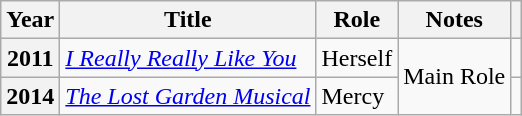<table class="wikitable plainrowheaders">
<tr>
<th scope="col">Year</th>
<th scope="col">Title</th>
<th scope="col">Role</th>
<th scope="col">Notes</th>
<th scope="col" class="unsortable"></th>
</tr>
<tr>
<th scope="row">2011</th>
<td><em><a href='#'>I Really Really Like You</a></em></td>
<td>Herself</td>
<td rowspan="2">Main Role</td>
<td style="text-align:center"></td>
</tr>
<tr>
<th scope="row">2014</th>
<td><em><a href='#'>The Lost Garden Musical</a></em></td>
<td>Mercy</td>
<td style="text-align:center"></td>
</tr>
</table>
